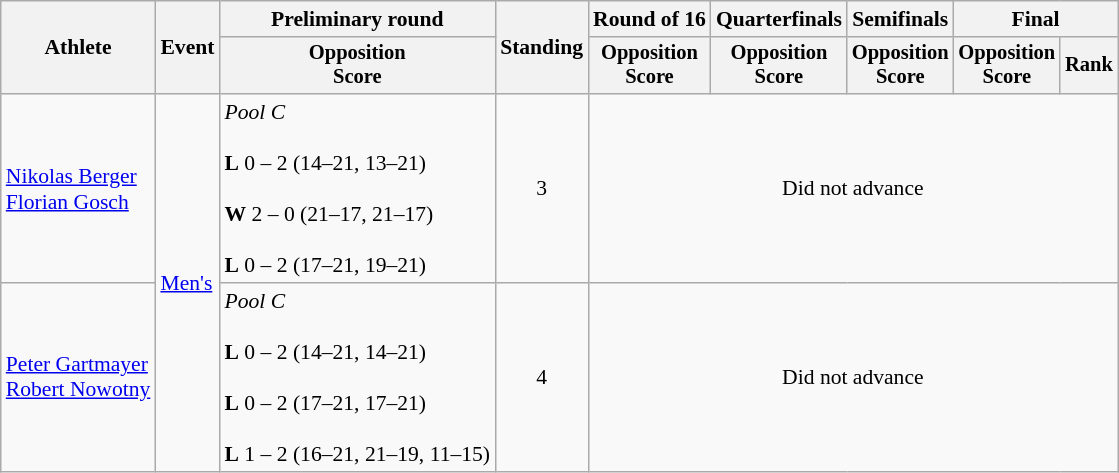<table class=wikitable style="font-size:90%">
<tr>
<th rowspan="2">Athlete</th>
<th rowspan="2">Event</th>
<th>Preliminary round</th>
<th rowspan="2">Standing</th>
<th>Round of 16</th>
<th>Quarterfinals</th>
<th>Semifinals</th>
<th colspan=2>Final</th>
</tr>
<tr style="font-size:95%">
<th>Opposition<br>Score</th>
<th>Opposition<br>Score</th>
<th>Opposition<br>Score</th>
<th>Opposition<br>Score</th>
<th>Opposition<br>Score</th>
<th>Rank</th>
</tr>
<tr align=center>
<td align=left><a href='#'>Nikolas Berger</a><br><a href='#'>Florian Gosch</a></td>
<td align=left rowspan=2><a href='#'>Men's</a></td>
<td align=left><em>Pool C</em><br><br><strong>L</strong> 0 – 2 (14–21, 13–21)<br><br><strong>W</strong> 2 – 0 (21–17, 21–17)<br><br><strong>L</strong> 0 – 2 (17–21, 19–21)</td>
<td>3</td>
<td colspan=5>Did not advance</td>
</tr>
<tr align=center>
<td align=left><a href='#'>Peter Gartmayer</a><br><a href='#'>Robert Nowotny</a></td>
<td align=left><em>Pool C</em><br><br><strong>L</strong> 0 – 2 (14–21, 14–21)<br><br><strong>L</strong> 0 – 2 (17–21, 17–21)<br><br><strong>L</strong> 1 – 2 (16–21, 21–19, 11–15)</td>
<td>4</td>
<td colspan=5>Did not advance</td>
</tr>
</table>
